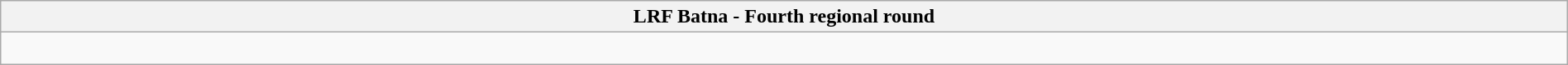<table class="wikitable collapsible collapsed" style="width:100%">
<tr>
<th>LRF Batna - Fourth regional round</th>
</tr>
<tr>
<td><br>




</td>
</tr>
</table>
